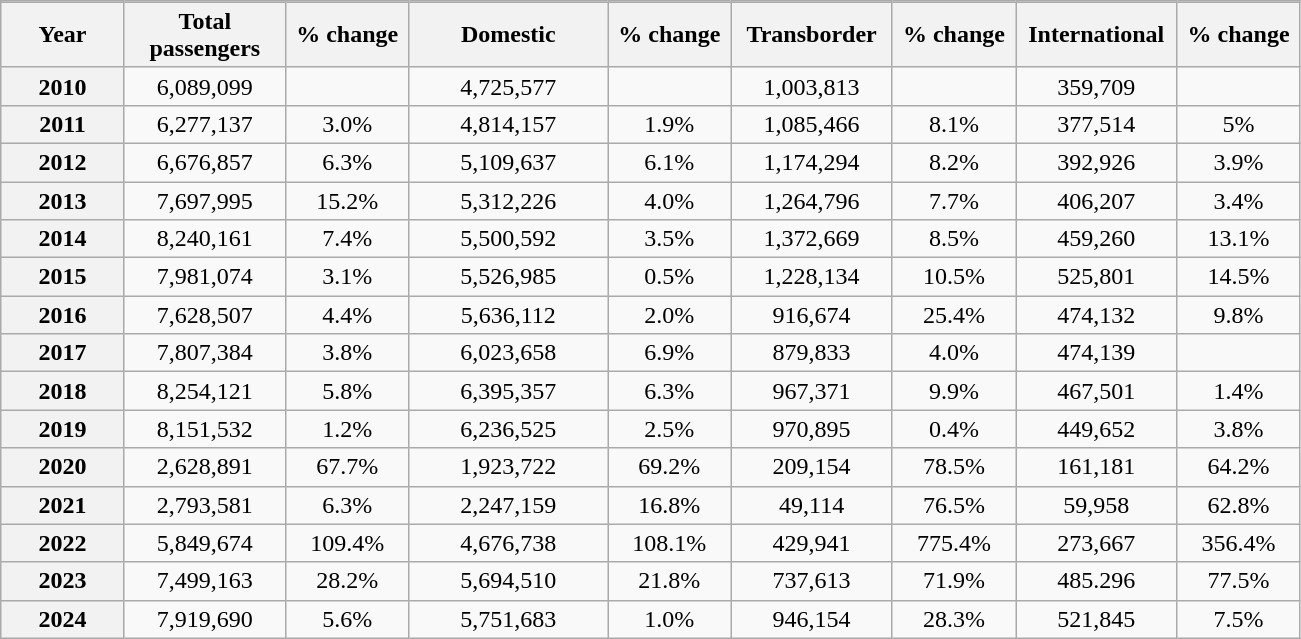<table class="wikitable sortable">
<tr margin:auto;" style="text-align:center; float:left;">
</tr>
<tr>
<th style="width:75px">Year</th>
<th style="width:100px">Total passengers</th>
<th style="width:75px">% change</th>
<th style="width:125px">Domestic</th>
<th style="width:75px">% change</th>
<th style="width:100px">Transborder</th>
<th style="width:75px">% change</th>
<th style="width:100px">International</th>
<th style="width:75px">% change</th>
</tr>
<tr style="text-align:center;">
<th>2010</th>
<td>6,089,099</td>
<td></td>
<td>4,725,577</td>
<td></td>
<td>1,003,813</td>
<td></td>
<td>359,709</td>
<td></td>
</tr>
<tr style="text-align:center;">
<th>2011</th>
<td>6,277,137</td>
<td> 3.0%</td>
<td>4,814,157</td>
<td> 1.9%</td>
<td>1,085,466</td>
<td> 8.1%</td>
<td>377,514</td>
<td> 5%</td>
</tr>
<tr style="text-align:center;">
<th>2012</th>
<td>6,676,857</td>
<td> 6.3%</td>
<td>5,109,637</td>
<td> 6.1%</td>
<td>1,174,294</td>
<td> 8.2%</td>
<td>392,926</td>
<td> 3.9%</td>
</tr>
<tr style="text-align:center;">
<th>2013</th>
<td>7,697,995</td>
<td> 15.2%</td>
<td>5,312,226</td>
<td> 4.0%</td>
<td>1,264,796</td>
<td> 7.7%</td>
<td>406,207</td>
<td> 3.4%</td>
</tr>
<tr style="text-align:center;">
<th>2014</th>
<td>8,240,161</td>
<td> 7.4%</td>
<td>5,500,592</td>
<td> 3.5%</td>
<td>1,372,669</td>
<td> 8.5%</td>
<td>459,260</td>
<td> 13.1%</td>
</tr>
<tr style="text-align:center;">
<th>2015</th>
<td>7,981,074</td>
<td> 3.1%</td>
<td>5,526,985</td>
<td> 0.5%</td>
<td>1,228,134</td>
<td> 10.5%</td>
<td>525,801</td>
<td> 14.5%</td>
</tr>
<tr style="text-align:center;">
<th>2016</th>
<td>7,628,507</td>
<td> 4.4%</td>
<td>5,636,112</td>
<td> 2.0%</td>
<td>916,674</td>
<td> 25.4%</td>
<td>474,132</td>
<td> 9.8%</td>
</tr>
<tr style="text-align:center;">
<th>2017</th>
<td>7,807,384</td>
<td> 3.8%</td>
<td>6,023,658</td>
<td> 6.9%</td>
<td>879,833</td>
<td> 4.0%</td>
<td>474,139</td>
<td></td>
</tr>
<tr style="text-align:center;">
<th>2018</th>
<td>8,254,121</td>
<td> 5.8%</td>
<td>6,395,357</td>
<td> 6.3%</td>
<td>967,371</td>
<td> 9.9%</td>
<td>467,501</td>
<td> 1.4%</td>
</tr>
<tr style="text-align:center;">
<th>2019</th>
<td>8,151,532</td>
<td> 1.2%</td>
<td>6,236,525</td>
<td> 2.5%</td>
<td>970,895</td>
<td> 0.4%</td>
<td>449,652</td>
<td> 3.8%</td>
</tr>
<tr style="text-align:center;">
<th>2020</th>
<td>2,628,891</td>
<td> 67.7%</td>
<td>1,923,722</td>
<td> 69.2%</td>
<td>209,154</td>
<td> 78.5%</td>
<td>161,181</td>
<td> 64.2%</td>
</tr>
<tr style="text-align:center;">
<th>2021</th>
<td>2,793,581</td>
<td> 6.3%</td>
<td>2,247,159</td>
<td> 16.8%</td>
<td>49,114</td>
<td> 76.5%</td>
<td>59,958</td>
<td> 62.8%</td>
</tr>
<tr style="text-align:center;">
<th>2022</th>
<td>5,849,674</td>
<td> 109.4%</td>
<td>4,676,738</td>
<td> 108.1%</td>
<td>429,941</td>
<td> 775.4%</td>
<td>273,667</td>
<td> 356.4%</td>
</tr>
<tr style="text-align:center;">
<th>2023</th>
<td>7,499,163</td>
<td> 28.2%</td>
<td>5,694,510</td>
<td> 21.8%</td>
<td>737,613</td>
<td> 71.9%</td>
<td>485.296</td>
<td> 77.5%</td>
</tr>
<tr style="text-align:center;">
<th>2024</th>
<td>7,919,690</td>
<td> 5.6%</td>
<td>5,751,683</td>
<td> 1.0%</td>
<td>946,154</td>
<td> 28.3%</td>
<td>521,845</td>
<td> 7.5%</td>
</tr>
</table>
